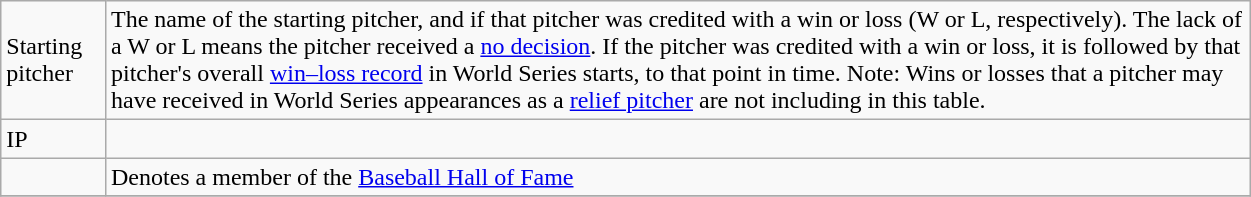<table class="wikitable" width=66%>
<tr>
<td>Starting pitcher</td>
<td>The name of the starting pitcher, and if that pitcher was credited with a win or loss (W or L, respectively). The lack of a W or L means the pitcher received a <a href='#'>no decision</a>. If the pitcher was credited with a win or loss, it is followed by that pitcher's overall <a href='#'>win–loss record</a> in World Series starts, to that point in time. Note: Wins or losses that a pitcher may have received in World Series appearances as a <a href='#'>relief pitcher</a> are not including in this table.</td>
</tr>
<tr>
<td>IP</td>
<td></td>
</tr>
<tr>
<td></td>
<td>Denotes a member of the <a href='#'>Baseball Hall of Fame</a></td>
</tr>
<tr>
</tr>
</table>
